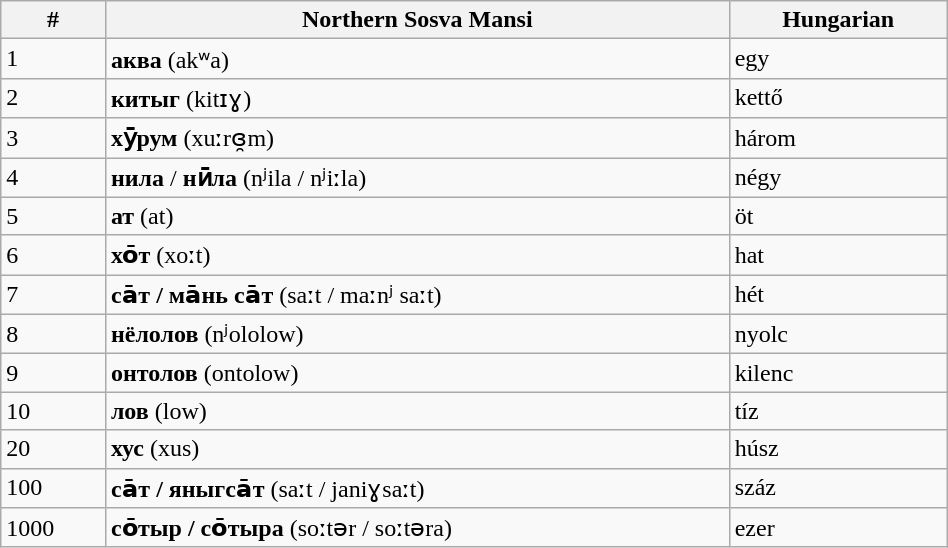<table class="wikitable" border="0" width="50%">
<tr>
<th>#</th>
<th>Northern Sosva Mansi</th>
<th>Hungarian</th>
</tr>
<tr>
<td>1</td>
<td><strong>аква</strong> (akʷa)</td>
<td>egy</td>
</tr>
<tr>
<td>2</td>
<td><strong>китыг</strong> (kitɪɣ)</td>
<td>kettő</td>
</tr>
<tr>
<td>3</td>
<td><strong>хӯрум</strong> (xuːrɞ̯m)</td>
<td>három</td>
</tr>
<tr>
<td>4</td>
<td><strong>нила</strong> / <strong>нӣла</strong> (nʲila / nʲiːla)</td>
<td>négy</td>
</tr>
<tr>
<td>5</td>
<td><strong>ат</strong> (at)</td>
<td>öt</td>
</tr>
<tr>
<td>6</td>
<td><strong>хо̄т</strong> (xoːt)</td>
<td>hat</td>
</tr>
<tr>
<td>7</td>
<td><strong>са̄т / ма̄нь са̄т</strong> (saːt / maːnʲ saːt)</td>
<td>hét</td>
</tr>
<tr>
<td>8</td>
<td><strong>нёлолов</strong> (nʲololow)</td>
<td>nyolc</td>
</tr>
<tr>
<td>9</td>
<td><strong>онтолов</strong> (ontolow)</td>
<td>kilenc</td>
</tr>
<tr>
<td>10</td>
<td><strong>лов</strong> (low)</td>
<td>tíz</td>
</tr>
<tr>
<td>20</td>
<td><strong>хус</strong> (xus)</td>
<td>húsz</td>
</tr>
<tr>
<td>100</td>
<td><strong>са̄т / яныгса̄т</strong> (saːt / janiɣsaːt)</td>
<td>száz</td>
</tr>
<tr>
<td>1000</td>
<td><strong>со̄тыр / со̄тыра</strong> (soːtər / soːtəra)</td>
<td>ezer</td>
</tr>
</table>
